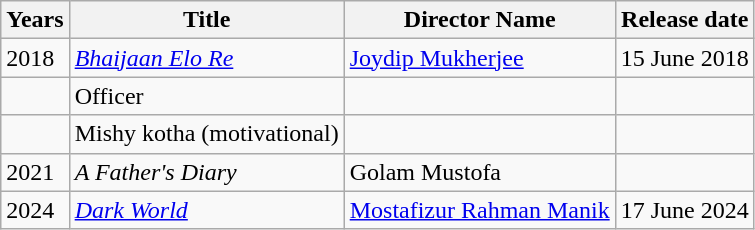<table class="wikitable">
<tr>
<th>Years</th>
<th>Title</th>
<th>Director Name</th>
<th>Release date</th>
</tr>
<tr>
<td>2018</td>
<td><em><a href='#'>Bhaijaan Elo Re</a></em></td>
<td><a href='#'>Joydip Mukherjee</a></td>
<td>15 June 2018</td>
</tr>
<tr>
<td></td>
<td>Officer</td>
<td></td>
<td></td>
</tr>
<tr>
<td></td>
<td>Mishy kotha (motivational)</td>
<td></td>
<td></td>
</tr>
<tr>
<td>2021</td>
<td><em>A Father's Diary</em></td>
<td>Golam Mustofa</td>
<td></td>
</tr>
<tr>
<td>2024</td>
<td><em><a href='#'>Dark World</a></em></td>
<td><a href='#'>Mostafizur Rahman Manik</a></td>
<td>17 June 2024</td>
</tr>
</table>
